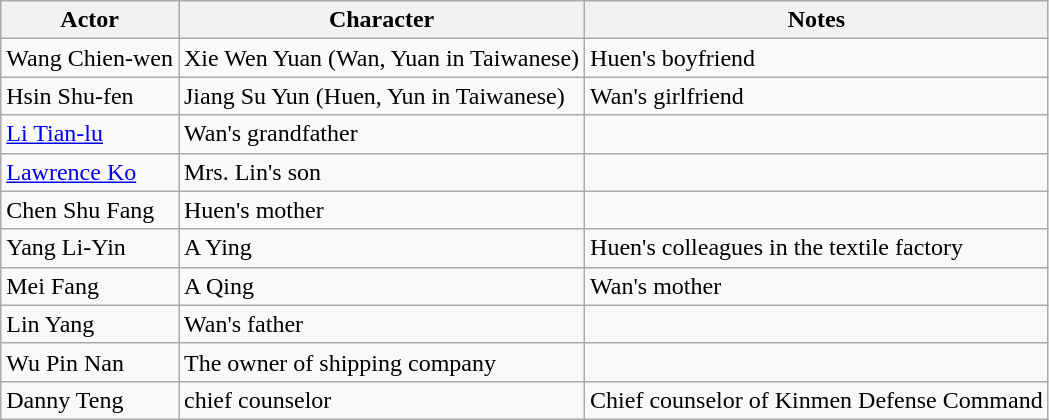<table class="wikitable">
<tr>
<th>Actor</th>
<th><strong>Character</strong></th>
<th>Notes</th>
</tr>
<tr>
<td>Wang Chien-wen</td>
<td>Xie Wen Yuan (Wan, Yuan in Taiwanese)</td>
<td>Huen's boyfriend</td>
</tr>
<tr>
<td>Hsin Shu-fen</td>
<td>Jiang Su Yun (Huen, Yun in Taiwanese)</td>
<td>Wan's girlfriend</td>
</tr>
<tr>
<td><a href='#'>Li Tian-lu</a></td>
<td>Wan's grandfather</td>
<td></td>
</tr>
<tr>
<td><a href='#'>Lawrence Ko</a></td>
<td>Mrs. Lin's son</td>
<td></td>
</tr>
<tr>
<td>Chen Shu Fang</td>
<td>Huen's mother</td>
<td></td>
</tr>
<tr>
<td>Yang Li-Yin</td>
<td>A Ying</td>
<td>Huen's colleagues in the textile factory</td>
</tr>
<tr>
<td>Mei Fang</td>
<td>A Qing</td>
<td>Wan's mother</td>
</tr>
<tr>
<td>Lin Yang</td>
<td>Wan's father</td>
<td></td>
</tr>
<tr>
<td>Wu Pin Nan</td>
<td>The owner of shipping company</td>
<td></td>
</tr>
<tr>
<td>Danny Teng</td>
<td>chief counselor</td>
<td>Chief counselor of Kinmen Defense Command</td>
</tr>
</table>
